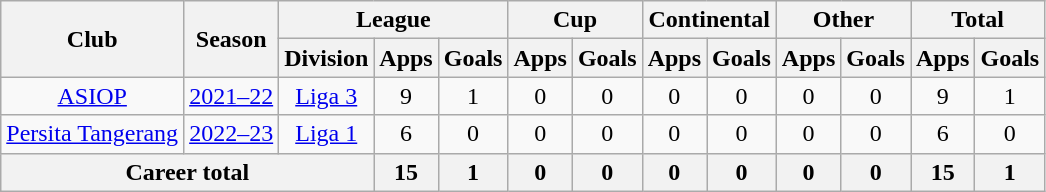<table class="wikitable" style="text-align: center">
<tr>
<th rowspan="2">Club</th>
<th rowspan="2">Season</th>
<th colspan="3">League</th>
<th colspan="2">Cup</th>
<th colspan="2">Continental</th>
<th colspan="2">Other</th>
<th colspan="2">Total</th>
</tr>
<tr>
<th>Division</th>
<th>Apps</th>
<th>Goals</th>
<th>Apps</th>
<th>Goals</th>
<th>Apps</th>
<th>Goals</th>
<th>Apps</th>
<th>Goals</th>
<th>Apps</th>
<th>Goals</th>
</tr>
<tr>
<td rowspan="1"><a href='#'>ASIOP</a></td>
<td><a href='#'>2021–22</a></td>
<td rowspan="1" valign="center"><a href='#'>Liga 3</a></td>
<td>9</td>
<td>1</td>
<td>0</td>
<td>0</td>
<td>0</td>
<td>0</td>
<td>0</td>
<td>0</td>
<td>9</td>
<td>1</td>
</tr>
<tr>
<td rowspan="1"><a href='#'>Persita Tangerang</a></td>
<td><a href='#'>2022–23</a></td>
<td rowspan="1" valign="center"><a href='#'>Liga 1</a></td>
<td>6</td>
<td>0</td>
<td>0</td>
<td>0</td>
<td>0</td>
<td>0</td>
<td>0</td>
<td>0</td>
<td>6</td>
<td>0</td>
</tr>
<tr>
<th colspan=3>Career total</th>
<th>15</th>
<th>1</th>
<th>0</th>
<th>0</th>
<th>0</th>
<th>0</th>
<th>0</th>
<th>0</th>
<th>15</th>
<th>1</th>
</tr>
</table>
